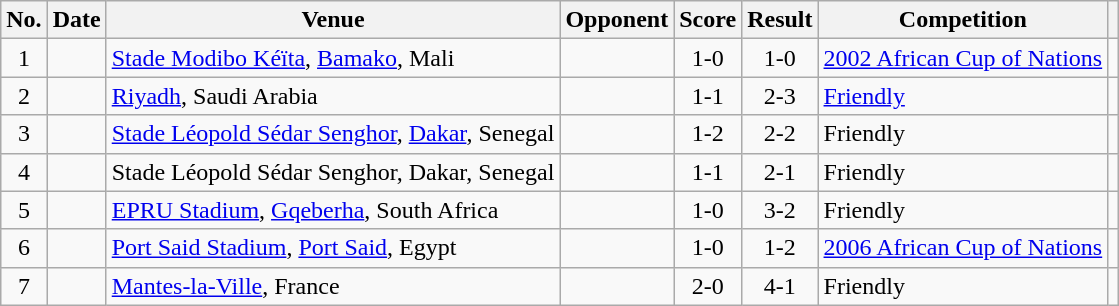<table class="wikitable sortable">
<tr>
<th scope="col">No.</th>
<th scope="col">Date</th>
<th scope="col">Venue</th>
<th scope="col">Opponent</th>
<th scope="col">Score</th>
<th scope="col">Result</th>
<th scope="col">Competition</th>
<th scope="col" class="unsortable"></th>
</tr>
<tr>
<td style="text-align:center">1</td>
<td></td>
<td><a href='#'>Stade Modibo Kéïta</a>, <a href='#'>Bamako</a>, Mali</td>
<td></td>
<td style="text-align:center">1-0</td>
<td style="text-align:center">1-0</td>
<td><a href='#'>2002 African Cup of Nations</a></td>
<td></td>
</tr>
<tr>
<td style="text-align:center">2</td>
<td></td>
<td><a href='#'>Riyadh</a>, Saudi Arabia</td>
<td></td>
<td style="text-align:center">1-1</td>
<td style="text-align:center">2-3</td>
<td><a href='#'>Friendly</a></td>
<td></td>
</tr>
<tr>
<td style="text-align:center">3</td>
<td></td>
<td><a href='#'>Stade Léopold Sédar Senghor</a>, <a href='#'>Dakar</a>, Senegal</td>
<td></td>
<td style="text-align:center">1-2</td>
<td style="text-align:center">2-2</td>
<td>Friendly</td>
<td></td>
</tr>
<tr>
<td style="text-align:center">4</td>
<td></td>
<td>Stade Léopold Sédar Senghor, Dakar, Senegal</td>
<td></td>
<td style="text-align:center">1-1</td>
<td style="text-align:center">2-1</td>
<td>Friendly</td>
<td></td>
</tr>
<tr>
<td style="text-align:center">5</td>
<td></td>
<td><a href='#'>EPRU Stadium</a>, <a href='#'>Gqeberha</a>, South Africa</td>
<td></td>
<td style="text-align:center">1-0</td>
<td style="text-align:center">3-2</td>
<td>Friendly</td>
<td></td>
</tr>
<tr>
<td style="text-align:center">6</td>
<td></td>
<td><a href='#'>Port Said Stadium</a>, <a href='#'>Port Said</a>, Egypt</td>
<td></td>
<td style="text-align:center">1-0</td>
<td style="text-align:center">1-2</td>
<td><a href='#'>2006 African Cup of Nations</a></td>
<td></td>
</tr>
<tr>
<td style="text-align:center">7</td>
<td></td>
<td><a href='#'>Mantes-la-Ville</a>, France</td>
<td></td>
<td style="text-align:center">2-0</td>
<td style="text-align:center">4-1</td>
<td>Friendly</td>
<td></td>
</tr>
</table>
